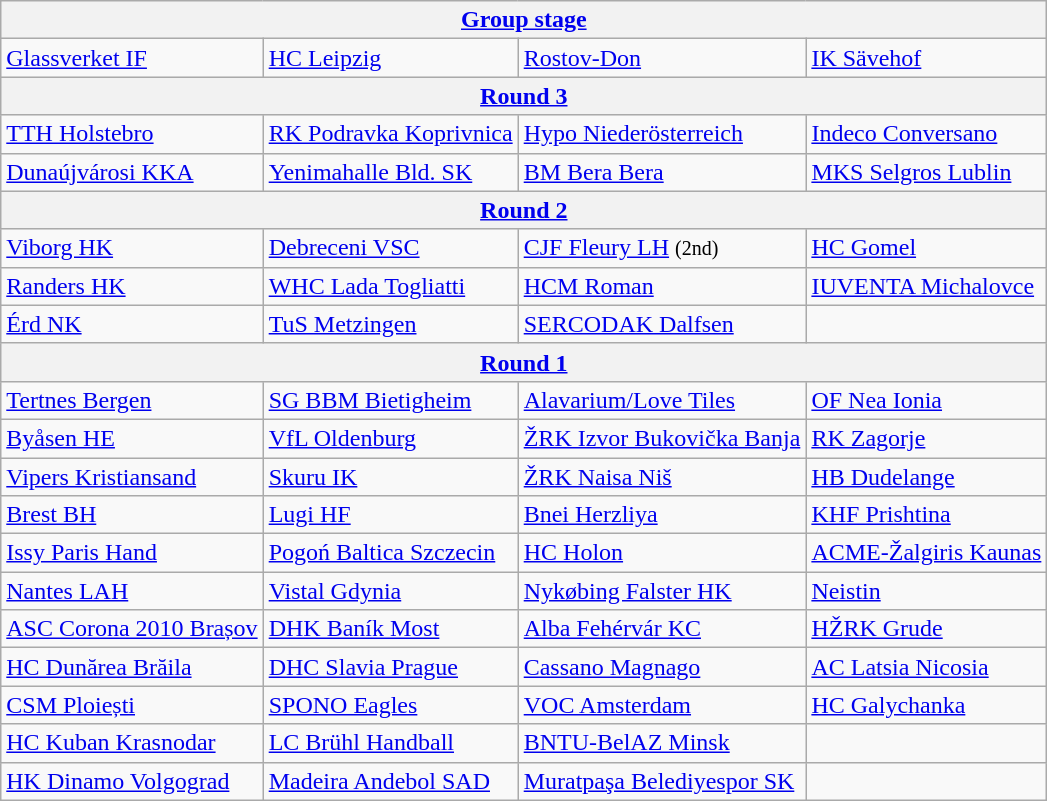<table class="wikitable">
<tr>
<th colspan="4"><a href='#'>Group stage</a></th>
</tr>
<tr>
<td> <a href='#'>Glassverket IF</a> </td>
<td> <a href='#'>HC Leipzig</a> </td>
<td> <a href='#'>Rostov-Don</a> </td>
<td> <a href='#'>IK Sävehof</a> </td>
</tr>
<tr>
<th colspan="4"><a href='#'>Round 3</a></th>
</tr>
<tr>
<td> <a href='#'>TTH Holstebro</a> </td>
<td> <a href='#'>RK Podravka Koprivnica</a> </td>
<td> <a href='#'>Hypo Niederösterreich</a> </td>
<td> <a href='#'>Indeco Conversano</a> </td>
</tr>
<tr>
<td> <a href='#'>Dunaújvárosi KKA</a> </td>
<td> <a href='#'>Yenimahalle Bld. SK</a> </td>
<td> <a href='#'>BM Bera Bera</a> </td>
<td> <a href='#'>MKS Selgros Lublin</a> </td>
</tr>
<tr>
<th colspan="4"><a href='#'>Round 2</a></th>
</tr>
<tr>
<td> <a href='#'>Viborg HK</a> </td>
<td> <a href='#'>Debreceni VSC</a> </td>
<td> <a href='#'>CJF Fleury LH</a> <small>(2nd)</small></td>
<td> <a href='#'>HC Gomel</a> </td>
</tr>
<tr>
<td> <a href='#'>Randers HK</a> </td>
<td> <a href='#'>WHC Lada Togliatti</a> </td>
<td> <a href='#'>HCM Roman</a> </td>
<td> <a href='#'>IUVENTA Michalovce</a> </td>
</tr>
<tr>
<td> <a href='#'>Érd NK</a> </td>
<td> <a href='#'>TuS Metzingen</a> </td>
<td> <a href='#'>SERCODAK Dalfsen</a> </td>
<td></td>
</tr>
<tr>
<th colspan="4"><a href='#'>Round 1</a></th>
</tr>
<tr>
<td> <a href='#'>Tertnes Bergen</a> </td>
<td> <a href='#'>SG BBM Bietigheim</a> </td>
<td> <a href='#'>Alavarium/Love Tiles</a> </td>
<td> <a href='#'>OF Nea Ionia</a> </td>
</tr>
<tr>
<td> <a href='#'>Byåsen HE</a> </td>
<td> <a href='#'>VfL Oldenburg</a> </td>
<td> <a href='#'>ŽRK Izvor Bukovička Banja</a> </td>
<td> <a href='#'>RK Zagorje</a> </td>
</tr>
<tr>
<td> <a href='#'>Vipers Kristiansand</a> </td>
<td> <a href='#'>Skuru IK</a> </td>
<td> <a href='#'>ŽRK Naisa Niš</a> </td>
<td> <a href='#'>HB Dudelange</a> </td>
</tr>
<tr>
<td> <a href='#'>Brest BH</a> </td>
<td> <a href='#'>Lugi HF</a> </td>
<td> <a href='#'>Bnei Herzliya</a> </td>
<td> <a href='#'>KHF Prishtina</a> </td>
</tr>
<tr>
<td> <a href='#'>Issy Paris Hand</a> </td>
<td> <a href='#'>Pogoń Baltica Szczecin</a> </td>
<td> <a href='#'>HC Holon</a> </td>
<td> <a href='#'>ACME-Žalgiris Kaunas</a> </td>
</tr>
<tr>
<td> <a href='#'>Nantes LAH</a> </td>
<td> <a href='#'>Vistal Gdynia</a> </td>
<td> <a href='#'>Nykøbing Falster HK</a> </td>
<td> <a href='#'>Neistin</a> </td>
</tr>
<tr>
<td> <a href='#'>ASC Corona 2010 Brașov</a> </td>
<td> <a href='#'>DHK Baník Most</a> </td>
<td> <a href='#'>Alba Fehérvár KC</a> </td>
<td> <a href='#'>HŽRK Grude</a> </td>
</tr>
<tr>
<td> <a href='#'>HC Dunărea Brăila</a> </td>
<td> <a href='#'>DHC Slavia Prague</a> </td>
<td> <a href='#'>Cassano Magnago</a> </td>
<td> <a href='#'>AC Latsia Nicosia</a> </td>
</tr>
<tr>
<td> <a href='#'>CSM Ploiești</a> </td>
<td> <a href='#'>SPONO Eagles</a> </td>
<td> <a href='#'>VOC Amsterdam</a> </td>
<td> <a href='#'>HC Galychanka</a> </td>
</tr>
<tr>
<td> <a href='#'>HC Kuban Krasnodar</a> </td>
<td> <a href='#'>LC Brühl Handball</a> </td>
<td> <a href='#'>BNTU-BelAZ Minsk</a> </td>
<td></td>
</tr>
<tr>
<td> <a href='#'>HK Dinamo Volgograd</a> </td>
<td> <a href='#'>Madeira Andebol SAD</a> </td>
<td> <a href='#'>Muratpaşa Belediyespor SK</a> </td>
<td></td>
</tr>
</table>
